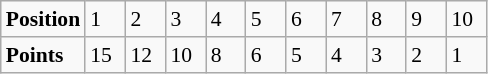<table class="wikitable" style="font-size: 90%;">
<tr>
<td><strong>Position</strong></td>
<td width=20>1</td>
<td width=20>2</td>
<td width=20>3</td>
<td width=20>4</td>
<td width=20>5</td>
<td width=20>6</td>
<td width=20>7</td>
<td width=20>8</td>
<td width=20>9</td>
<td width=20>10</td>
</tr>
<tr>
<td><strong>Points</strong></td>
<td>15</td>
<td>12</td>
<td>10</td>
<td>8</td>
<td>6</td>
<td>5</td>
<td>4</td>
<td>3</td>
<td>2</td>
<td>1</td>
</tr>
</table>
